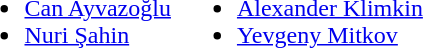<table>
<tr valign="top">
<td><br><ul><li> <a href='#'>Can Ayvazoğlu</a></li><li> <a href='#'>Nuri Şahin</a></li></ul></td>
<td><br><ul><li> <a href='#'>Alexander Klimkin</a></li><li> <a href='#'>Yevgeny Mitkov</a></li></ul></td>
</tr>
</table>
